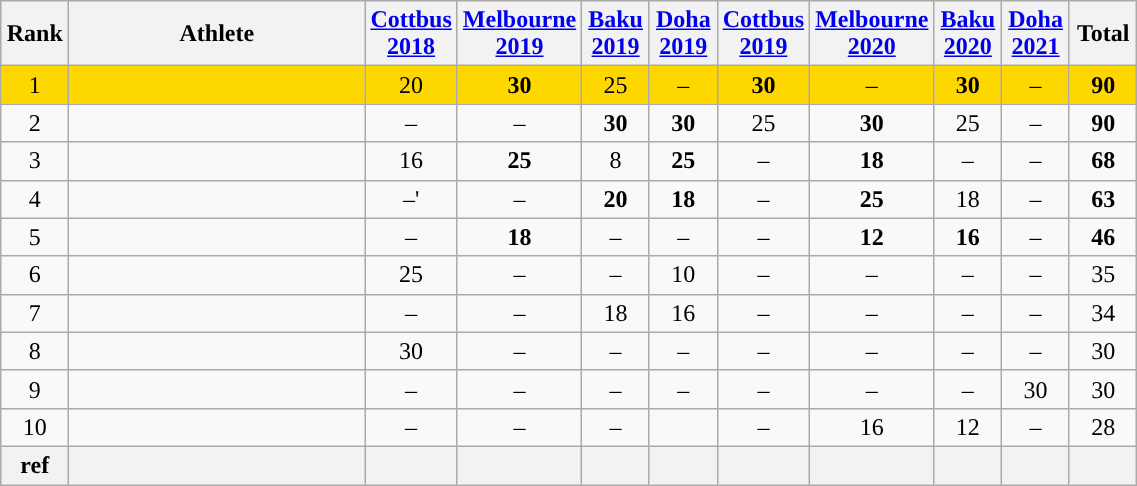<table style="width:60%;" class="wikitable">
<tr>
<th style="text-align:center; width:6%;">Rank</th>
<th style="text-align:center; width:30%;">Athlete</th>
<th style="text-align:center; width:6%;"><a href='#'>Cottbus 2018</a></th>
<th style="text-align:center; width:6%;"><a href='#'>Melbourne 2019</a></th>
<th style="text-align:center; width:6%;"><a href='#'>Baku 2019</a></th>
<th style="text-align:center; width:6%;"><a href='#'>Doha 2019</a></th>
<th style="text-align:center; width:6%;"><a href='#'>Cottbus 2019</a></th>
<th style="text-align:center; width:6%;"><a href='#'>Melbourne 2020</a></th>
<th style="text-align:center; width:6%;"><a href='#'>Baku 2020</a></th>
<th style="text-align:center; width:6%;"><a href='#'>Doha 2021</a></th>
<th style="text-align:center; width:6%;">Total</th>
</tr>
<tr scope=row style="text-align:center" bgcolor=gold>
<td>1</td>
<td align=left></td>
<td>20</td>
<td><strong>30</strong></td>
<td>25</td>
<td>–</td>
<td><strong>30</strong></td>
<td>–</td>
<td><strong>30</strong></td>
<td>–</td>
<td><strong>90</strong></td>
</tr>
<tr scope=row style="text-align:center">
<td>2</td>
<td align=left></td>
<td>–</td>
<td>–</td>
<td><strong>30</strong></td>
<td><strong>30</strong></td>
<td>25</td>
<td><strong>30</strong></td>
<td>25</td>
<td>–</td>
<td><strong>90</strong></td>
</tr>
<tr scope=row style="text-align:center">
<td>3</td>
<td align=left></td>
<td>16</td>
<td><strong>25</strong></td>
<td>8</td>
<td><strong>25</strong></td>
<td>–</td>
<td><strong>18</strong></td>
<td>–</td>
<td>–</td>
<td><strong>68</strong></td>
</tr>
<tr scope=row style="text-align:center">
<td>4</td>
<td align=left></td>
<td>–'</td>
<td>–</td>
<td><strong>20</strong></td>
<td><strong>18</strong></td>
<td>–</td>
<td><strong>25</strong></td>
<td>18</td>
<td>–</td>
<td><strong>63</strong></td>
</tr>
<tr scope=row style="text-align:center">
<td>5</td>
<td align=left></td>
<td>–</td>
<td><strong>18</strong></td>
<td>–</td>
<td>–</td>
<td>–</td>
<td><strong>12</strong></td>
<td><strong>16</strong></td>
<td>–</td>
<td><strong>46</strong></td>
</tr>
<tr scope=row style="text-align:center">
<td>6</td>
<td align=left></td>
<td>25</td>
<td>–</td>
<td>–</td>
<td>10</td>
<td>–</td>
<td>–</td>
<td>–</td>
<td>–</td>
<td>35</td>
</tr>
<tr scope=row style="text-align:center">
<td>7</td>
<td align=left></td>
<td>–</td>
<td>–</td>
<td>18</td>
<td>16</td>
<td>–</td>
<td>–</td>
<td>–</td>
<td>–</td>
<td>34</td>
</tr>
<tr scope=row style="text-align:center">
<td>8</td>
<td align=left></td>
<td>30</td>
<td>–</td>
<td>–</td>
<td>–</td>
<td>–</td>
<td>–</td>
<td>–</td>
<td>–</td>
<td>30</td>
</tr>
<tr scope=row style="text-align:center">
<td>9</td>
<td align=left></td>
<td>–</td>
<td>–</td>
<td>–</td>
<td>–</td>
<td>–</td>
<td>–</td>
<td>–</td>
<td>30</td>
<td>30</td>
</tr>
<tr scope=row style="text-align:center">
<td>10</td>
<td align=left></td>
<td>–</td>
<td>–</td>
<td>–</td>
<td></td>
<td>–</td>
<td>16</td>
<td>12</td>
<td>–</td>
<td>28</td>
</tr>
<tr scope=row style="text-align:center">
<th>ref</th>
<th></th>
<th></th>
<th></th>
<th></th>
<th></th>
<th></th>
<th></th>
<th></th>
<th></th>
<th></th>
</tr>
</table>
